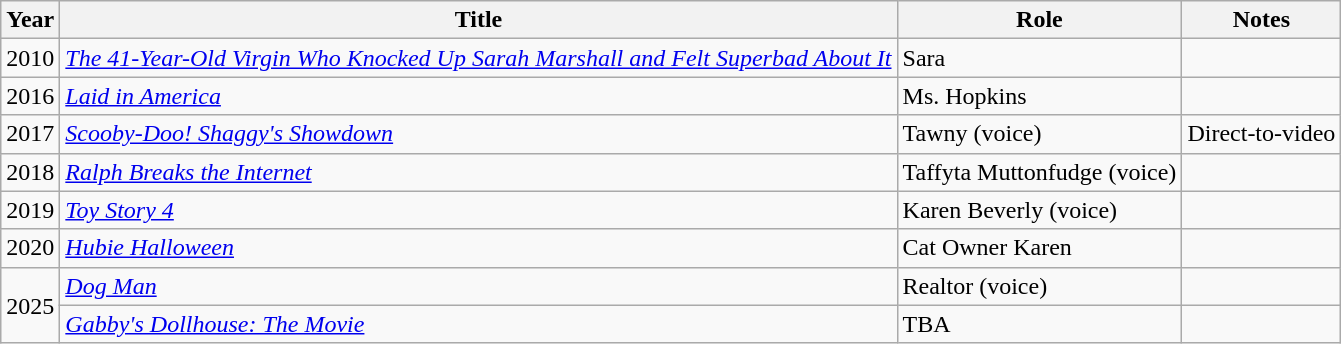<table class="wikitable plainrowheaders">
<tr>
<th scope="col">Year</th>
<th scope="col">Title</th>
<th scope="col">Role</th>
<th scope="col" class="unsortable">Notes</th>
</tr>
<tr>
<td>2010</td>
<td scope="row"><em><a href='#'>The 41-Year-Old Virgin Who Knocked Up Sarah Marshall and Felt Superbad About It</a></em></td>
<td>Sara</td>
<td></td>
</tr>
<tr>
<td>2016</td>
<td scope="row"><em><a href='#'>Laid in America</a></em></td>
<td>Ms. Hopkins</td>
<td></td>
</tr>
<tr>
<td>2017</td>
<td><em><a href='#'>Scooby-Doo! Shaggy's Showdown</a></em></td>
<td>Tawny (voice)</td>
<td>Direct-to-video</td>
</tr>
<tr>
<td>2018</td>
<td scope="row"><em><a href='#'>Ralph Breaks the Internet</a></em></td>
<td>Taffyta Muttonfudge (voice)</td>
<td></td>
</tr>
<tr>
<td>2019</td>
<td scope="row"><em><a href='#'>Toy Story 4</a></em></td>
<td>Karen Beverly (voice)</td>
<td></td>
</tr>
<tr>
<td>2020</td>
<td scope="row"><em><a href='#'>Hubie Halloween</a></em></td>
<td>Cat Owner Karen</td>
<td></td>
</tr>
<tr>
<td rowspan="2">2025</td>
<td scope="row"><em><a href='#'>Dog Man</a></em></td>
<td>Realtor (voice)</td>
<td></td>
</tr>
<tr>
<td scope="row"><em><a href='#'>Gabby's Dollhouse: The Movie</a></em></td>
<td>TBA</td>
<td></td>
</tr>
</table>
